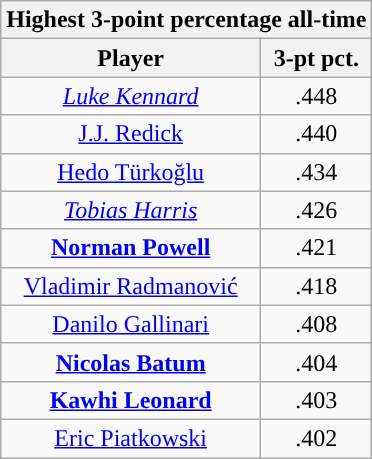<table class="wikitable sortable" style="text-align:center">
<tr>
<th colspan="2">Highest 3-point percentage all-time</th>
</tr>
<tr>
<th>Player</th>
<th>3-pt pct.</th>
</tr>
<tr>
<td><em><a href='#'>Luke Kennard</a></em></td>
<td>.448</td>
</tr>
<tr>
<td><a href='#'>J.J. Redick</a></td>
<td>.440</td>
</tr>
<tr>
<td><a href='#'>Hedo Türkoğlu</a></td>
<td>.434</td>
</tr>
<tr>
<td><em><a href='#'>Tobias Harris</a></em></td>
<td>.426</td>
</tr>
<tr>
<td><strong><a href='#'>Norman Powell</a></strong></td>
<td>.421</td>
</tr>
<tr>
<td><a href='#'>Vladimir Radmanović</a></td>
<td>.418</td>
</tr>
<tr>
<td><a href='#'>Danilo Gallinari</a></td>
<td>.408</td>
</tr>
<tr>
<td><strong><a href='#'>Nicolas Batum</a></strong></td>
<td>.404</td>
</tr>
<tr>
<td><strong><a href='#'>Kawhi Leonard</a></strong></td>
<td>.403</td>
</tr>
<tr>
<td><a href='#'>Eric Piatkowski</a></td>
<td>.402</td>
</tr>
</table>
